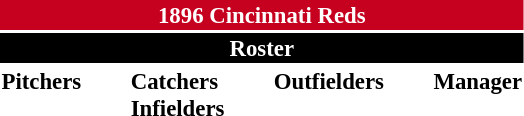<table class="toccolours" style="font-size: 95%;">
<tr>
<th colspan="10" style="background-color: #c6011f; color: white; text-align: center;">1896 Cincinnati Reds</th>
</tr>
<tr>
<td colspan="10" style="background-color: black; color: white; text-align: center;"><strong>Roster</strong></td>
</tr>
<tr>
<td valign="top"><strong>Pitchers</strong><br>







</td>
<td width="25px"></td>
<td valign="top"><strong>Catchers</strong><br>
<strong>Infielders</strong>





</td>
<td width="25px"></td>
<td valign="top"><strong>Outfielders</strong><br>


</td>
<td width="25px"></td>
<td valign="top"><strong>Manager</strong><br></td>
</tr>
</table>
